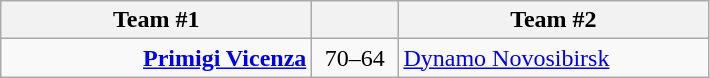<table class=wikitable style="text-align:center">
<tr>
<th width=200>Team #1</th>
<th width=50></th>
<th width=200>Team #2</th>
</tr>
<tr>
<td align=right><strong><a href='#'>Primigi Vicenza</a></strong> </td>
<td>70–64</td>
<td align=left> <a href='#'>Dynamo Novosibirsk</a></td>
</tr>
</table>
